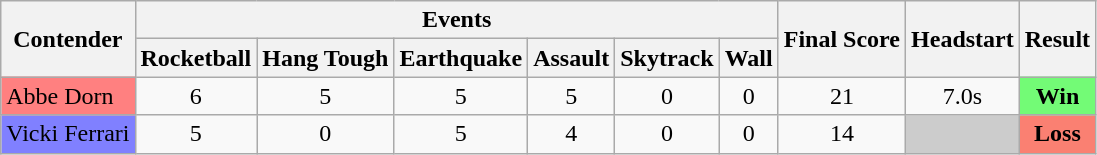<table class="wikitable" style="text-align:center;">
<tr>
<th rowspan=2>Contender</th>
<th colspan=6>Events</th>
<th rowspan=2>Final Score</th>
<th rowspan=2>Headstart</th>
<th rowspan=2>Result</th>
</tr>
<tr>
<th>Rocketball</th>
<th>Hang Tough</th>
<th>Earthquake</th>
<th>Assault</th>
<th>Skytrack</th>
<th>Wall</th>
</tr>
<tr>
<td bgcolor=#ff8080 style="text-align:left;">Abbe Dorn</td>
<td>6</td>
<td>5</td>
<td>5</td>
<td>5</td>
<td>0</td>
<td>0</td>
<td>21</td>
<td>7.0s</td>
<td style="text-align:center; background:#73fb76;"><strong>Win</strong></td>
</tr>
<tr>
<td bgcolor=#8080ff style="text-align:left;">Vicki Ferrari</td>
<td>5</td>
<td>0</td>
<td>5</td>
<td>4</td>
<td>0</td>
<td>0</td>
<td>14</td>
<td style="background:#ccc"></td>
<td style="text-align:center; background:salmon"><strong>Loss</strong></td>
</tr>
</table>
